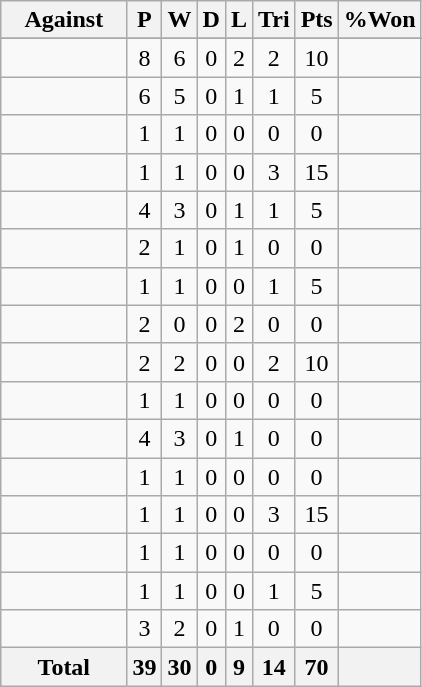<table class="wikitable sortable"  style="text-align:center; font-size:100%;">
<tr>
<th style="width:30%;">Against</th>
<th abbr="Played" style="width:15px;">P</th>
<th abbr="Won" style="width:10px;">W</th>
<th abbr="Drawn" style="width:10px;">D</th>
<th abbr="Lost" style="width:10px;">L</th>
<th abbr="Tries" style="width:15px;">Tri</th>
<th abbr="Points" style="width:18px;">Pts</th>
<th abbr="Won" style="width:18px;">%Won</th>
</tr>
<tr bgcolor="#d0ffd0" align="center">
</tr>
<tr>
<td align="left"></td>
<td>8</td>
<td>6</td>
<td>0</td>
<td>2</td>
<td>2</td>
<td>10</td>
<td></td>
</tr>
<tr>
<td align="left"></td>
<td>6</td>
<td>5</td>
<td>0</td>
<td>1</td>
<td>1</td>
<td>5</td>
<td></td>
</tr>
<tr>
<td align="left"></td>
<td>1</td>
<td>1</td>
<td>0</td>
<td>0</td>
<td>0</td>
<td>0</td>
<td></td>
</tr>
<tr>
<td align="left"></td>
<td>1</td>
<td>1</td>
<td>0</td>
<td>0</td>
<td>3</td>
<td>15</td>
<td></td>
</tr>
<tr>
<td align="left"></td>
<td>4</td>
<td>3</td>
<td>0</td>
<td>1</td>
<td>1</td>
<td>5</td>
<td></td>
</tr>
<tr>
<td align="left"></td>
<td>2</td>
<td>1</td>
<td>0</td>
<td>1</td>
<td>0</td>
<td>0</td>
<td></td>
</tr>
<tr>
<td align="left"></td>
<td>1</td>
<td>1</td>
<td>0</td>
<td>0</td>
<td>1</td>
<td>5</td>
<td></td>
</tr>
<tr>
<td align="left"></td>
<td>2</td>
<td>0</td>
<td>0</td>
<td>2</td>
<td>0</td>
<td>0</td>
<td></td>
</tr>
<tr>
<td align="left"></td>
<td>2</td>
<td>2</td>
<td>0</td>
<td>0</td>
<td>2</td>
<td>10</td>
<td></td>
</tr>
<tr>
<td align="left"></td>
<td>1</td>
<td>1</td>
<td>0</td>
<td>0</td>
<td>0</td>
<td>0</td>
<td></td>
</tr>
<tr>
<td align="left"></td>
<td>4</td>
<td>3</td>
<td>0</td>
<td>1</td>
<td>0</td>
<td>0</td>
<td></td>
</tr>
<tr>
<td align="left"></td>
<td>1</td>
<td>1</td>
<td>0</td>
<td>0</td>
<td>0</td>
<td>0</td>
<td></td>
</tr>
<tr>
<td align="left"></td>
<td>1</td>
<td>1</td>
<td>0</td>
<td>0</td>
<td>3</td>
<td>15</td>
<td></td>
</tr>
<tr>
<td align="left"></td>
<td>1</td>
<td>1</td>
<td>0</td>
<td>0</td>
<td>0</td>
<td>0</td>
<td></td>
</tr>
<tr>
<td align="left"></td>
<td>1</td>
<td>1</td>
<td>0</td>
<td>0</td>
<td>1</td>
<td>5</td>
<td></td>
</tr>
<tr>
<td align="left"></td>
<td>3</td>
<td>2</td>
<td>0</td>
<td>1</td>
<td>0</td>
<td>0</td>
<td></td>
</tr>
<tr>
<th>Total</th>
<th>39</th>
<th>30</th>
<th>0</th>
<th>9</th>
<th>14</th>
<th>70</th>
<th></th>
</tr>
</table>
